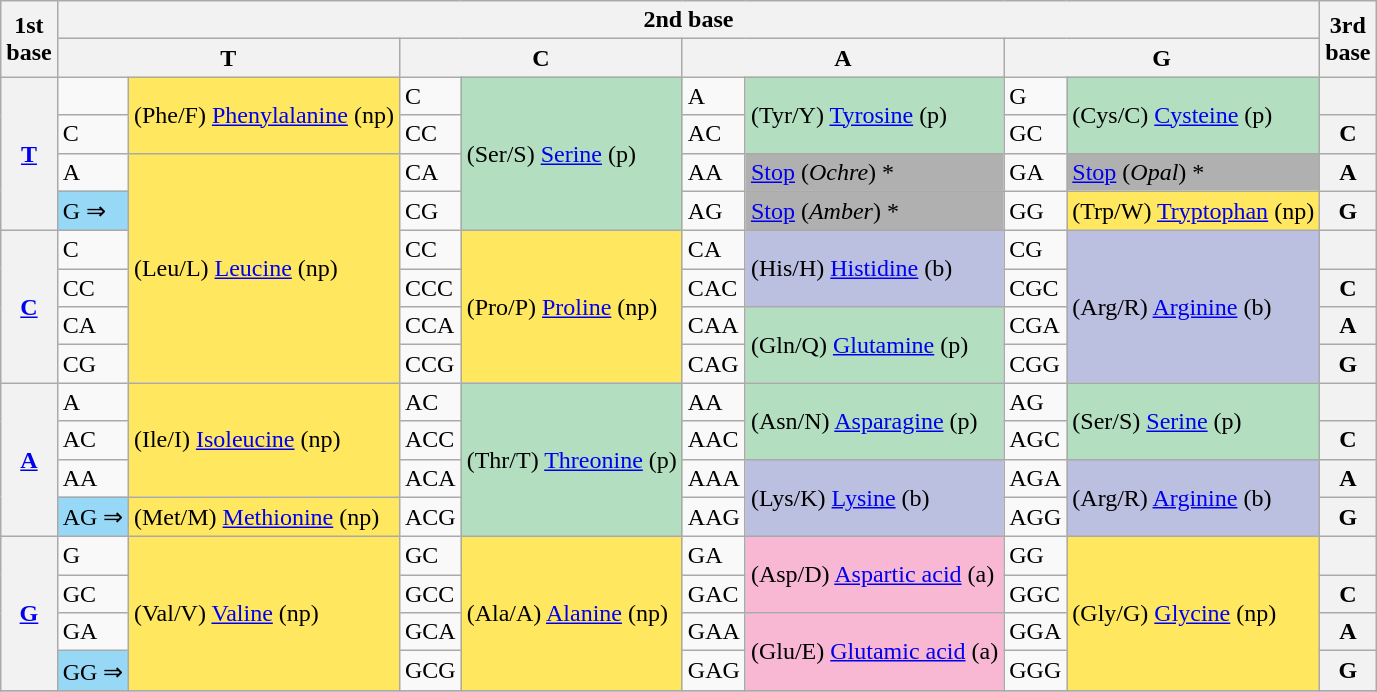<table class="wikitable">
<tr>
<th rowspan=2>1st<br>base</th>
<th colspan=8>2nd base</th>
<th rowspan=2>3rd<br>base</th>
</tr>
<tr>
<th colspan=2 style="width:150px;">T</th>
<th colspan=2 style="width:150px;">C</th>
<th colspan=2 style="width:150px;">A</th>
<th colspan=2 style="width:150px;">G</th>
</tr>
<tr>
<th rowspan=4><a href='#'>T</a></th>
<td></td>
<td rowspan=2 style="background-color:#ffe75f">(Phe/F) <a href='#'>Phenylalanine</a> (np)</td>
<td>C</td>
<td rowspan=4 style="background-color:#b3dec0">(Ser/S) <a href='#'>Serine</a> (p)</td>
<td>A</td>
<td rowspan=2 style="background-color:#b3dec0">(Tyr/Y) <a href='#'>Tyrosine</a> (p)</td>
<td>G</td>
<td rowspan=2 style="background-color:#b3dec0">(Cys/C) <a href='#'>Cysteine</a> (p)</td>
<th></th>
</tr>
<tr>
<td>C</td>
<td>CC</td>
<td>AC</td>
<td>GC</td>
<th>C</th>
</tr>
<tr>
<td>A</td>
<td rowspan=6 style="background-color:#ffe75f">(Leu/L) <a href='#'>Leucine</a> (np)</td>
<td>CA</td>
<td>AA</td>
<td style="background-color:#B0B0B0;"><a href='#'>Stop</a> (<em>Ochre</em>) *</td>
<td>GA</td>
<td style="background-color:#B0B0B0;"><a href='#'>Stop</a> (<em>Opal</em>) *</td>
<th>A</th>
</tr>
<tr>
<td style="background-color:#97D8F7;">G ⇒</td>
<td>CG</td>
<td>AG</td>
<td style="background-color:#B0B0B0;"><a href='#'>Stop</a> (<em>Amber</em>) *</td>
<td>GG</td>
<td style="background-color:#ffe75f;">(Trp/W) <a href='#'>Tryptophan</a> (np)</td>
<th>G</th>
</tr>
<tr>
<th rowspan="4"><a href='#'>C</a></th>
<td>C</td>
<td>CC</td>
<td rowspan=4 style="background-color:#ffe75f">(Pro/P) <a href='#'>Proline</a> (np)</td>
<td>CA</td>
<td rowspan=2 style="background-color:#bbbfe0">(His/H) <a href='#'>Histidine</a> (b)</td>
<td>CG</td>
<td rowspan=4 style="background-color:#bbbfe0">(Arg/R) <a href='#'>Arginine</a> (b)</td>
<th></th>
</tr>
<tr>
<td>CC</td>
<td>CCC</td>
<td>CAC</td>
<td>CGC</td>
<th>C</th>
</tr>
<tr>
<td>CA</td>
<td>CCA</td>
<td>CAA</td>
<td rowspan=2 style="background-color:#b3dec0">(Gln/Q) <a href='#'>Glutamine</a> (p)</td>
<td>CGA</td>
<th>A</th>
</tr>
<tr>
<td>CG</td>
<td>CCG</td>
<td>CAG</td>
<td>CGG</td>
<th>G</th>
</tr>
<tr>
<th rowspan="4"><a href='#'>A</a></th>
<td>A</td>
<td rowspan=3 style="background-color:#ffe75f">(Ile/I) <a href='#'>Isoleucine</a> (np)</td>
<td>AC</td>
<td rowspan=4 style="background-color:#b3dec0">(Thr/T) <a href='#'>Threonine</a> (p)</td>
<td>AA</td>
<td rowspan=2 style="background-color:#b3dec0">(Asn/N) <a href='#'>Asparagine</a> (p)</td>
<td>AG</td>
<td rowspan=2 style="background-color:#b3dec0">(Ser/S) <a href='#'>Serine</a> (p)</td>
<th></th>
</tr>
<tr>
<td>AC</td>
<td>ACC</td>
<td>AAC</td>
<td>AGC</td>
<th>C</th>
</tr>
<tr>
<td>AA</td>
<td>ACA</td>
<td>AAA</td>
<td rowspan=2 style="background-color:#bbbfe0">(Lys/K) <a href='#'>Lysine</a> (b)</td>
<td>AGA</td>
<td rowspan=2 style="background-color:#bbbfe0">(Arg/R) <a href='#'>Arginine</a> (b)</td>
<th>A</th>
</tr>
<tr>
<td style="background-color:#97D8F7;">AG ⇒</td>
<td style="background-color:#ffe75f;">(Met/M) <a href='#'>Methionine</a> (np)</td>
<td>ACG</td>
<td>AAG</td>
<td>AGG</td>
<th>G</th>
</tr>
<tr>
<th rowspan="4"><a href='#'>G</a></th>
<td>G</td>
<td rowspan=4 style="background-color:#ffe75f">(Val/V) <a href='#'>Valine</a> (np)</td>
<td>GC</td>
<td rowspan=4 style="background-color:#ffe75f">(Ala/A) <a href='#'>Alanine</a> (np)</td>
<td>GA</td>
<td rowspan=2 style="background-color:#f8b7d3">(Asp/D) <a href='#'>Aspartic acid</a> (a)</td>
<td>GG</td>
<td rowspan=4 style="background-color:#ffe75f">(Gly/G) <a href='#'>Glycine</a> (np)</td>
<th></th>
</tr>
<tr>
<td>GC</td>
<td>GCC</td>
<td>GAC</td>
<td>GGC</td>
<th>C</th>
</tr>
<tr>
<td>GA</td>
<td>GCA</td>
<td>GAA</td>
<td rowspan=2 style="background-color:#f8b7d3">(Glu/E) <a href='#'>Glutamic acid</a> (a)</td>
<td>GGA</td>
<th>A</th>
</tr>
<tr>
<td style="background-color:#97D8F7;">GG ⇒</td>
<td>GCG</td>
<td>GAG</td>
<td>GGG</td>
<th>G</th>
</tr>
<tr>
</tr>
</table>
